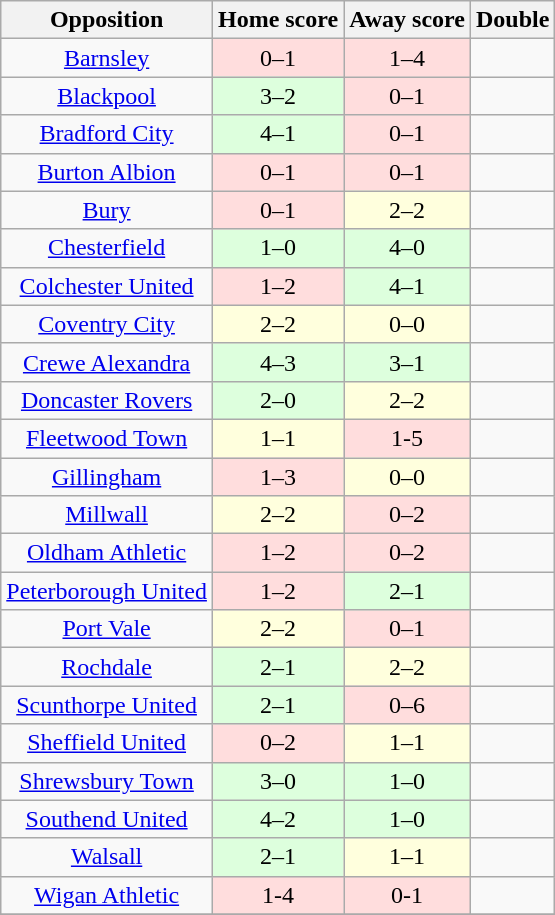<table class="wikitable" style="text-align: center;">
<tr>
<th>Opposition</th>
<th>Home score</th>
<th>Away score</th>
<th>Double</th>
</tr>
<tr>
<td><a href='#'>Barnsley</a></td>
<td style="background:#fdd;">0–1</td>
<td style="background:#fdd;">1–4</td>
<td></td>
</tr>
<tr>
<td><a href='#'>Blackpool</a></td>
<td style="background:#dfd; text-align:center;">3–2</td>
<td style="background:#fdd;">0–1</td>
<td></td>
</tr>
<tr>
<td><a href='#'>Bradford City</a></td>
<td style="background:#dfd; text-align:center;">4–1</td>
<td style="background:#fdd;">0–1</td>
<td></td>
</tr>
<tr>
<td><a href='#'>Burton Albion</a></td>
<td style="background:#fdd;">0–1</td>
<td style="background:#fdd;">0–1</td>
<td></td>
</tr>
<tr>
<td><a href='#'>Bury</a></td>
<td style="background:#fdd;">0–1</td>
<td style="background:#ffd;">2–2</td>
<td></td>
</tr>
<tr>
<td><a href='#'>Chesterfield</a></td>
<td style="background:#dfd; text-align:center;">1–0</td>
<td style="background:#dfd; text-align:center;">4–0</td>
<td></td>
</tr>
<tr>
<td><a href='#'>Colchester United</a></td>
<td style="background:#fdd;">1–2</td>
<td style="background:#dfd; text-align:center;">4–1</td>
<td></td>
</tr>
<tr>
<td><a href='#'>Coventry City</a></td>
<td style="background:#ffd;">2–2</td>
<td style="background:#ffd;">0–0</td>
<td></td>
</tr>
<tr>
<td><a href='#'>Crewe Alexandra</a></td>
<td style="background:#dfd; text-align:center;">4–3</td>
<td style="background:#dfd; text-align:center;">3–1</td>
<td></td>
</tr>
<tr>
<td><a href='#'>Doncaster Rovers</a></td>
<td style="background:#dfd; text-align:center;">2–0</td>
<td style="background:#ffd;">2–2</td>
<td></td>
</tr>
<tr>
<td><a href='#'>Fleetwood Town</a></td>
<td style="background:#ffd;">1–1</td>
<td style="background:#fdd;">1-5</td>
<td></td>
</tr>
<tr>
<td><a href='#'>Gillingham</a></td>
<td style="background:#fdd;">1–3</td>
<td style="background:#ffd;">0–0</td>
<td></td>
</tr>
<tr>
<td><a href='#'>Millwall</a></td>
<td style="background:#ffd;">2–2</td>
<td style="background:#fdd;">0–2</td>
<td></td>
</tr>
<tr>
<td><a href='#'>Oldham Athletic</a></td>
<td style="background:#fdd;">1–2</td>
<td style="background:#fdd;">0–2</td>
<td></td>
</tr>
<tr>
<td><a href='#'>Peterborough United</a></td>
<td style="background:#fdd;">1–2</td>
<td style="background:#dfd; text-align:center;">2–1</td>
<td></td>
</tr>
<tr>
<td><a href='#'>Port Vale</a></td>
<td style="background:#ffd;">2–2</td>
<td style="background:#fdd;">0–1</td>
<td></td>
</tr>
<tr>
<td><a href='#'>Rochdale</a></td>
<td style="background:#dfd; text-align:center;">2–1</td>
<td style="background:#ffd;">2–2</td>
<td></td>
</tr>
<tr>
<td><a href='#'>Scunthorpe United</a></td>
<td style="background:#dfd; text-align:center;">2–1</td>
<td style="background:#fdd;">0–6</td>
<td></td>
</tr>
<tr>
<td><a href='#'>Sheffield United</a></td>
<td style="background:#fdd;">0–2</td>
<td style="background:#ffd;">1–1</td>
<td></td>
</tr>
<tr>
<td><a href='#'>Shrewsbury Town</a></td>
<td style="background:#dfd; text-align:center;">3–0</td>
<td style="background:#dfd; text-align:center;">1–0</td>
<td></td>
</tr>
<tr>
<td><a href='#'>Southend United</a></td>
<td style="background:#dfd; text-align:center;">4–2</td>
<td style="background:#dfd; text-align:center;">1–0</td>
<td></td>
</tr>
<tr>
<td><a href='#'>Walsall</a></td>
<td style="background:#dfd; text-align:center;">2–1</td>
<td style="background:#ffd;">1–1</td>
<td></td>
</tr>
<tr>
<td><a href='#'>Wigan Athletic</a></td>
<td style="background:#fdd;">1-4</td>
<td style="background:#fdd;">0-1</td>
<td></td>
</tr>
<tr>
</tr>
</table>
